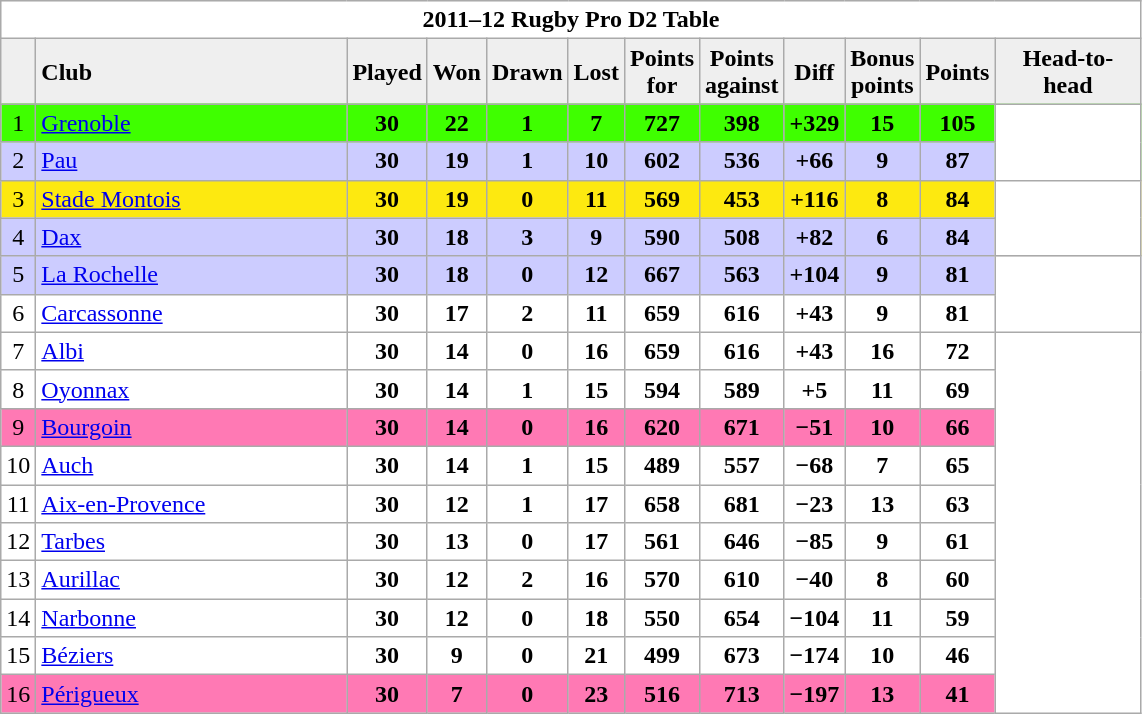<table class="wikitable" style="float:left; margin-right:15px; text-align: center;">
<tr>
<td colspan="12" style="background:#fff;" cellpadding="0" cellspacing="0"><strong>2011–12 Rugby Pro D2 Table</strong></td>
</tr>
<tr>
<th style="background:#efefef; width:10px;"></th>
<th style="text-align:left; background:#efefef; width:200px;">Club</th>
<th style="background:#efefef; width:20px;">Played</th>
<th style="background:#efefef; width:20px;">Won</th>
<th style="background:#efefef; width:20px;">Drawn</th>
<th style="background:#efefef; width:20px;">Lost</th>
<th style="background:#efefef; width:20px;">Points for</th>
<th style="background:#efefef; width:20px;">Points against</th>
<th style="background:#efefef; width:20px;">Diff</th>
<th style="background:#efefef; width:20px;">Bonus points</th>
<th style="background:#efefef; width:20px;">Points</th>
<th style="background:#efefef; width:90px;">Head-to-head</th>
</tr>
<tr style="background:#3fff00; text-align:center;">
<td>1</td>
<td align=left><a href='#'>Grenoble</a></td>
<td><strong>30</strong></td>
<td><strong>22</strong></td>
<td><strong>1</strong></td>
<td><strong>7</strong></td>
<td><strong>727</strong></td>
<td><strong>398</strong></td>
<td><strong>+329</strong></td>
<td><strong>15</strong></td>
<td><strong>105</strong></td>
<td rowspan="2"  style="text-align:center; background:#fff;"></td>
</tr>
<tr style="background:#ccf; text-align:center;">
<td>2</td>
<td align=left><a href='#'>Pau</a></td>
<td><strong>30</strong></td>
<td><strong>19</strong></td>
<td><strong>1</strong></td>
<td><strong>10</strong></td>
<td><strong>602</strong></td>
<td><strong>536</strong></td>
<td><strong>+66</strong></td>
<td><strong>9</strong></td>
<td><strong>87</strong></td>
</tr>
<tr style="background:#fde910; text-align:center;">
<td>3</td>
<td align=left><a href='#'>Stade Montois</a></td>
<td><strong>30</strong></td>
<td><strong>19</strong></td>
<td><strong>0</strong></td>
<td><strong>11</strong></td>
<td><strong>569</strong></td>
<td><strong>453</strong></td>
<td><strong>+116</strong></td>
<td><strong>8</strong></td>
<td><strong>84</strong></td>
<td rowspan="2"  style="text-align:center; background:white; color:black;"></td>
</tr>
<tr style="background:#ccf; text-align:center;">
<td>4</td>
<td align=left><a href='#'>Dax</a></td>
<td><strong>30</strong></td>
<td><strong>18</strong></td>
<td><strong>3</strong></td>
<td><strong>9</strong></td>
<td><strong>590</strong></td>
<td><strong>508</strong></td>
<td><strong>+82</strong></td>
<td><strong>6</strong></td>
<td><strong>84</strong></td>
</tr>
<tr style="background:#ccf; text-align:center;">
<td>5</td>
<td align=left><a href='#'>La Rochelle</a></td>
<td><strong>30</strong></td>
<td><strong>18</strong></td>
<td><strong>0</strong></td>
<td><strong>12</strong></td>
<td><strong>667</strong></td>
<td><strong>563</strong></td>
<td><strong>+104</strong></td>
<td><strong>9</strong></td>
<td><strong>81</strong></td>
<td rowspan="2"  style="text-align:center; background:white; color:black;"></td>
</tr>
<tr style="background:#fff; text-align:center;">
<td>6</td>
<td align=left><a href='#'>Carcassonne</a></td>
<td><strong>30</strong></td>
<td><strong>17</strong></td>
<td><strong>2</strong></td>
<td><strong>11</strong></td>
<td><strong>659</strong></td>
<td><strong>616</strong></td>
<td><strong>+43</strong></td>
<td><strong>9</strong></td>
<td><strong>81</strong></td>
</tr>
<tr style="background:#fff; text-align:center;">
<td>7</td>
<td align=left><a href='#'>Albi</a></td>
<td><strong>30</strong></td>
<td><strong>14</strong></td>
<td><strong>0</strong></td>
<td><strong>16</strong></td>
<td><strong>659</strong></td>
<td><strong>616</strong></td>
<td><strong>+43</strong></td>
<td><strong>16</strong></td>
<td><strong>72</strong></td>
<td rowspan="10"  style="text-align:center; background:#fff;"></td>
</tr>
<tr style="background:#fff; text-align:center;">
<td>8</td>
<td align=left><a href='#'>Oyonnax</a></td>
<td><strong>30</strong></td>
<td><strong>14</strong></td>
<td><strong>1</strong></td>
<td><strong>15</strong></td>
<td><strong>594</strong></td>
<td><strong>589</strong></td>
<td><strong>+5</strong></td>
<td><strong>11</strong></td>
<td><strong>69</strong></td>
</tr>
<tr style="background:#ff79b4; text-align:center;">
<td>9</td>
<td align=left><a href='#'>Bourgoin</a></td>
<td><strong>30</strong></td>
<td><strong>14</strong></td>
<td><strong>0</strong></td>
<td><strong>16</strong></td>
<td><strong>620</strong></td>
<td><strong>671</strong></td>
<td><strong>−51</strong></td>
<td><strong>10</strong></td>
<td><strong>66</strong></td>
</tr>
<tr style="background:#fff; text-align:center;">
<td>10</td>
<td align=left><a href='#'>Auch</a></td>
<td><strong>30</strong></td>
<td><strong>14</strong></td>
<td><strong>1</strong></td>
<td><strong>15</strong></td>
<td><strong>489</strong></td>
<td><strong>557</strong></td>
<td><strong>−68</strong></td>
<td><strong>7</strong></td>
<td><strong>65</strong></td>
</tr>
<tr style="background:#fff; text-align:center;">
<td>11</td>
<td align=left><a href='#'>Aix-en-Provence</a></td>
<td><strong>30</strong></td>
<td><strong>12</strong></td>
<td><strong>1</strong></td>
<td><strong>17</strong></td>
<td><strong>658</strong></td>
<td><strong>681</strong></td>
<td><strong>−23</strong></td>
<td><strong>13</strong></td>
<td><strong>63</strong></td>
</tr>
<tr style="background:#fff; text-align:center;">
<td>12</td>
<td align=left><a href='#'>Tarbes</a></td>
<td><strong>30</strong></td>
<td><strong>13</strong></td>
<td><strong>0</strong></td>
<td><strong>17</strong></td>
<td><strong>561</strong></td>
<td><strong>646</strong></td>
<td><strong>−85</strong></td>
<td><strong>9</strong></td>
<td><strong>61</strong></td>
</tr>
<tr style="background:#fff; text-align:center;">
<td>13</td>
<td align=left><a href='#'>Aurillac</a></td>
<td><strong>30</strong></td>
<td><strong>12</strong></td>
<td><strong>2</strong></td>
<td><strong>16</strong></td>
<td><strong>570</strong></td>
<td><strong>610</strong></td>
<td><strong>−40</strong></td>
<td><strong>8</strong></td>
<td><strong>60</strong></td>
</tr>
<tr style="background:#fff; text-align:center;">
<td>14</td>
<td align=left><a href='#'>Narbonne</a></td>
<td><strong>30</strong></td>
<td><strong>12</strong></td>
<td><strong>0</strong></td>
<td><strong>18</strong></td>
<td><strong>550</strong></td>
<td><strong>654</strong></td>
<td><strong>−104</strong></td>
<td><strong>11</strong></td>
<td><strong>59</strong></td>
</tr>
<tr style="background:#fff; text-align:center;">
<td>15</td>
<td align=left><a href='#'>Béziers</a></td>
<td><strong>30</strong></td>
<td><strong>9</strong></td>
<td><strong>0</strong></td>
<td><strong>21</strong></td>
<td><strong>499</strong></td>
<td><strong>673</strong></td>
<td><strong>−174</strong></td>
<td><strong>10</strong></td>
<td><strong>46</strong></td>
</tr>
<tr style="background:#ff79b4; text-align:center;">
<td>16</td>
<td align=left><a href='#'>Périgueux</a></td>
<td><strong>30</strong></td>
<td><strong>7</strong></td>
<td><strong>0</strong></td>
<td><strong>23</strong></td>
<td><strong>516</strong></td>
<td><strong>713</strong></td>
<td><strong>−197</strong></td>
<td><strong>13</strong></td>
<td><strong>41</strong></td>
</tr>
</table>
